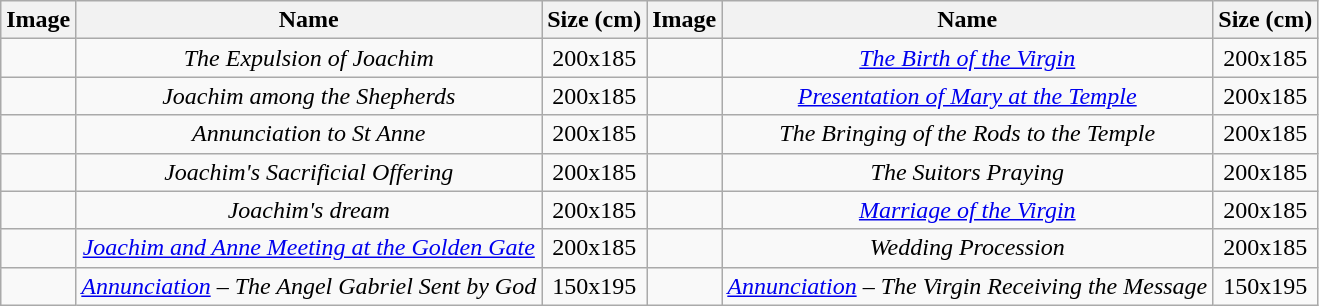<table class="wikitable" style="text-align:center;">
<tr>
<th>Image</th>
<th>Name</th>
<th>Size (cm)</th>
<th>Image</th>
<th>Name</th>
<th>Size (cm)</th>
</tr>
<tr>
<td></td>
<td><em>The Expulsion of Joachim</em></td>
<td>200x185</td>
<td></td>
<td><em><a href='#'>The Birth of the Virgin</a></em></td>
<td>200x185</td>
</tr>
<tr>
<td></td>
<td><em>Joachim among the Shepherds</em></td>
<td>200x185</td>
<td></td>
<td><em><a href='#'>Presentation of Mary at the Temple</a></em></td>
<td>200x185</td>
</tr>
<tr>
<td></td>
<td><em>Annunciation to St Anne</em></td>
<td>200x185</td>
<td></td>
<td><em>The Bringing of the Rods to the Temple</em></td>
<td>200x185</td>
</tr>
<tr>
<td></td>
<td><em>Joachim's Sacrificial Offering</em></td>
<td>200x185</td>
<td></td>
<td><em>The Suitors Praying</em></td>
<td>200x185</td>
</tr>
<tr>
<td></td>
<td><em>Joachim's dream</em></td>
<td>200x185</td>
<td></td>
<td><em><a href='#'>Marriage of the Virgin</a></em></td>
<td>200x185</td>
</tr>
<tr>
<td></td>
<td><em><a href='#'>Joachim and Anne Meeting at the Golden Gate</a></em></td>
<td>200x185</td>
<td></td>
<td><em>Wedding Procession</em></td>
<td>200x185</td>
</tr>
<tr>
<td></td>
<td><em><a href='#'>Annunciation</a> – The Angel Gabriel Sent by God</em></td>
<td>150x195</td>
<td></td>
<td><em><a href='#'>Annunciation</a> – The Virgin Receiving the Message</em></td>
<td>150x195</td>
</tr>
</table>
